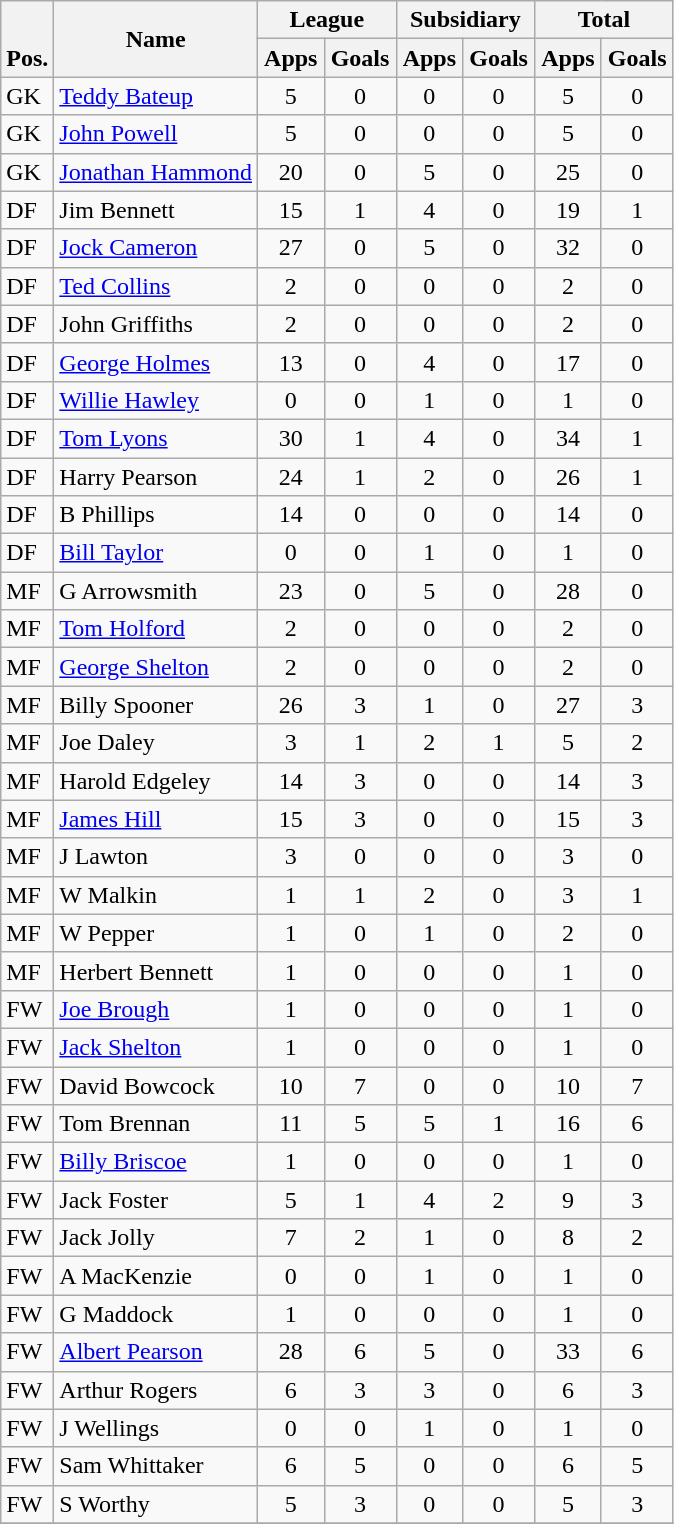<table class="wikitable" style="text-align:center">
<tr>
<th rowspan="2" valign="bottom">Pos.</th>
<th rowspan="2">Name</th>
<th colspan="2" width="85">League</th>
<th colspan="2" width="85">Subsidiary</th>
<th colspan="2" width="85">Total</th>
</tr>
<tr>
<th>Apps</th>
<th>Goals</th>
<th>Apps</th>
<th>Goals</th>
<th>Apps</th>
<th>Goals</th>
</tr>
<tr>
<td align="left">GK</td>
<td align="left"> <a href='#'>Teddy Bateup</a></td>
<td>5</td>
<td>0</td>
<td>0</td>
<td>0</td>
<td>5</td>
<td>0</td>
</tr>
<tr>
<td align="left">GK</td>
<td align="left"> <a href='#'>John Powell</a></td>
<td>5</td>
<td>0</td>
<td>0</td>
<td>0</td>
<td>5</td>
<td>0</td>
</tr>
<tr>
<td align="left">GK</td>
<td align="left"> <a href='#'>Jonathan Hammond</a></td>
<td>20</td>
<td>0</td>
<td>5</td>
<td>0</td>
<td>25</td>
<td>0</td>
</tr>
<tr>
<td align="left">DF</td>
<td align="left"> Jim Bennett</td>
<td>15</td>
<td>1</td>
<td>4</td>
<td>0</td>
<td>19</td>
<td>1</td>
</tr>
<tr>
<td align="left">DF</td>
<td align="left"> <a href='#'>Jock Cameron</a></td>
<td>27</td>
<td>0</td>
<td>5</td>
<td>0</td>
<td>32</td>
<td>0</td>
</tr>
<tr>
<td align="left">DF</td>
<td align="left"> <a href='#'>Ted Collins</a></td>
<td>2</td>
<td>0</td>
<td>0</td>
<td>0</td>
<td>2</td>
<td>0</td>
</tr>
<tr>
<td align="left">DF</td>
<td align="left"> John Griffiths</td>
<td>2</td>
<td>0</td>
<td>0</td>
<td>0</td>
<td>2</td>
<td>0</td>
</tr>
<tr>
<td align="left">DF</td>
<td align="left"> <a href='#'>George Holmes</a></td>
<td>13</td>
<td>0</td>
<td>4</td>
<td>0</td>
<td>17</td>
<td>0</td>
</tr>
<tr>
<td align="left">DF</td>
<td align="left"> <a href='#'>Willie Hawley</a></td>
<td>0</td>
<td>0</td>
<td>1</td>
<td>0</td>
<td>1</td>
<td>0</td>
</tr>
<tr>
<td align="left">DF</td>
<td align="left"> <a href='#'>Tom Lyons</a></td>
<td>30</td>
<td>1</td>
<td>4</td>
<td>0</td>
<td>34</td>
<td>1</td>
</tr>
<tr>
<td align="left">DF</td>
<td align="left"> Harry Pearson</td>
<td>24</td>
<td>1</td>
<td>2</td>
<td>0</td>
<td>26</td>
<td>1</td>
</tr>
<tr>
<td align="left">DF</td>
<td align="left"> B Phillips</td>
<td>14</td>
<td>0</td>
<td>0</td>
<td>0</td>
<td>14</td>
<td>0</td>
</tr>
<tr>
<td align="left">DF</td>
<td align="left"> <a href='#'>Bill Taylor</a></td>
<td>0</td>
<td>0</td>
<td>1</td>
<td>0</td>
<td>1</td>
<td>0</td>
</tr>
<tr>
<td align="left">MF</td>
<td align="left"> G Arrowsmith</td>
<td>23</td>
<td>0</td>
<td>5</td>
<td>0</td>
<td>28</td>
<td>0</td>
</tr>
<tr>
<td align="left">MF</td>
<td align="left"> <a href='#'>Tom Holford</a></td>
<td>2</td>
<td>0</td>
<td>0</td>
<td>0</td>
<td>2</td>
<td>0</td>
</tr>
<tr>
<td align="left">MF</td>
<td align="left"> <a href='#'>George Shelton</a></td>
<td>2</td>
<td>0</td>
<td>0</td>
<td>0</td>
<td>2</td>
<td>0</td>
</tr>
<tr>
<td align="left">MF</td>
<td align="left"> Billy Spooner</td>
<td>26</td>
<td>3</td>
<td>1</td>
<td>0</td>
<td>27</td>
<td>3</td>
</tr>
<tr>
<td align="left">MF</td>
<td align="left"> Joe Daley</td>
<td>3</td>
<td>1</td>
<td>2</td>
<td>1</td>
<td>5</td>
<td>2</td>
</tr>
<tr>
<td align="left">MF</td>
<td align="left"> Harold Edgeley</td>
<td>14</td>
<td>3</td>
<td>0</td>
<td>0</td>
<td>14</td>
<td>3</td>
</tr>
<tr>
<td align="left">MF</td>
<td align="left"> <a href='#'>James Hill</a></td>
<td>15</td>
<td>3</td>
<td>0</td>
<td>0</td>
<td>15</td>
<td>3</td>
</tr>
<tr>
<td align="left">MF</td>
<td align="left"> J Lawton</td>
<td>3</td>
<td>0</td>
<td>0</td>
<td>0</td>
<td>3</td>
<td>0</td>
</tr>
<tr>
<td align="left">MF</td>
<td align="left"> W Malkin</td>
<td>1</td>
<td>1</td>
<td>2</td>
<td>0</td>
<td>3</td>
<td>1</td>
</tr>
<tr>
<td align="left">MF</td>
<td align="left"> W Pepper</td>
<td>1</td>
<td>0</td>
<td>1</td>
<td>0</td>
<td>2</td>
<td>0</td>
</tr>
<tr>
<td align="left">MF</td>
<td align="left"> Herbert Bennett</td>
<td>1</td>
<td>0</td>
<td>0</td>
<td>0</td>
<td>1</td>
<td>0</td>
</tr>
<tr>
<td align="left">FW</td>
<td align="left"> <a href='#'>Joe Brough</a></td>
<td>1</td>
<td>0</td>
<td>0</td>
<td>0</td>
<td>1</td>
<td>0</td>
</tr>
<tr>
<td align="left">FW</td>
<td align="left"> <a href='#'>Jack Shelton</a></td>
<td>1</td>
<td>0</td>
<td>0</td>
<td>0</td>
<td>1</td>
<td>0</td>
</tr>
<tr>
<td align="left">FW</td>
<td align="left"> David Bowcock</td>
<td>10</td>
<td>7</td>
<td>0</td>
<td>0</td>
<td>10</td>
<td>7</td>
</tr>
<tr>
<td align="left">FW</td>
<td align="left"> Tom Brennan</td>
<td>11</td>
<td>5</td>
<td>5</td>
<td>1</td>
<td>16</td>
<td>6</td>
</tr>
<tr>
<td align="left">FW</td>
<td align="left"> <a href='#'>Billy Briscoe</a></td>
<td>1</td>
<td>0</td>
<td>0</td>
<td>0</td>
<td>1</td>
<td>0</td>
</tr>
<tr>
<td align="left">FW</td>
<td align="left"> Jack Foster</td>
<td>5</td>
<td>1</td>
<td>4</td>
<td>2</td>
<td>9</td>
<td>3</td>
</tr>
<tr>
<td align="left">FW</td>
<td align="left"> Jack Jolly</td>
<td>7</td>
<td>2</td>
<td>1</td>
<td>0</td>
<td>8</td>
<td>2</td>
</tr>
<tr>
<td align="left">FW</td>
<td align="left"> A MacKenzie</td>
<td>0</td>
<td>0</td>
<td>1</td>
<td>0</td>
<td>1</td>
<td>0</td>
</tr>
<tr>
<td align="left">FW</td>
<td align="left"> G Maddock</td>
<td>1</td>
<td>0</td>
<td>0</td>
<td>0</td>
<td>1</td>
<td>0</td>
</tr>
<tr>
<td align="left">FW</td>
<td align="left"> <a href='#'>Albert Pearson</a></td>
<td>28</td>
<td>6</td>
<td>5</td>
<td>0</td>
<td>33</td>
<td>6</td>
</tr>
<tr>
<td align="left">FW</td>
<td align="left"> Arthur Rogers</td>
<td>6</td>
<td>3</td>
<td>3</td>
<td>0</td>
<td>6</td>
<td>3</td>
</tr>
<tr>
<td align="left">FW</td>
<td align="left"> J Wellings</td>
<td>0</td>
<td>0</td>
<td>1</td>
<td>0</td>
<td>1</td>
<td>0</td>
</tr>
<tr>
<td align="left">FW</td>
<td align="left"> Sam Whittaker</td>
<td>6</td>
<td>5</td>
<td>0</td>
<td>0</td>
<td>6</td>
<td>5</td>
</tr>
<tr>
<td align="left">FW</td>
<td align="left"> S Worthy</td>
<td>5</td>
<td>3</td>
<td>0</td>
<td>0</td>
<td>5</td>
<td>3</td>
</tr>
<tr>
</tr>
</table>
